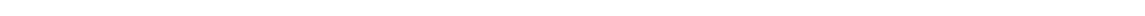<table style="width:70%; text-align:center;">
<tr style="color:white;">
<td style="background:"><strong>1</strong></td>
<td style="background:"><strong>1</strong></td>
<td style="background:"><strong>1</strong></td>
<td style="background:"><strong>2</strong></td>
<td style="background:"><strong>1</strong></td>
<td style="background:"><strong>2</strong></td>
<td style="background:"><strong>1</strong></td>
</tr>
</table>
